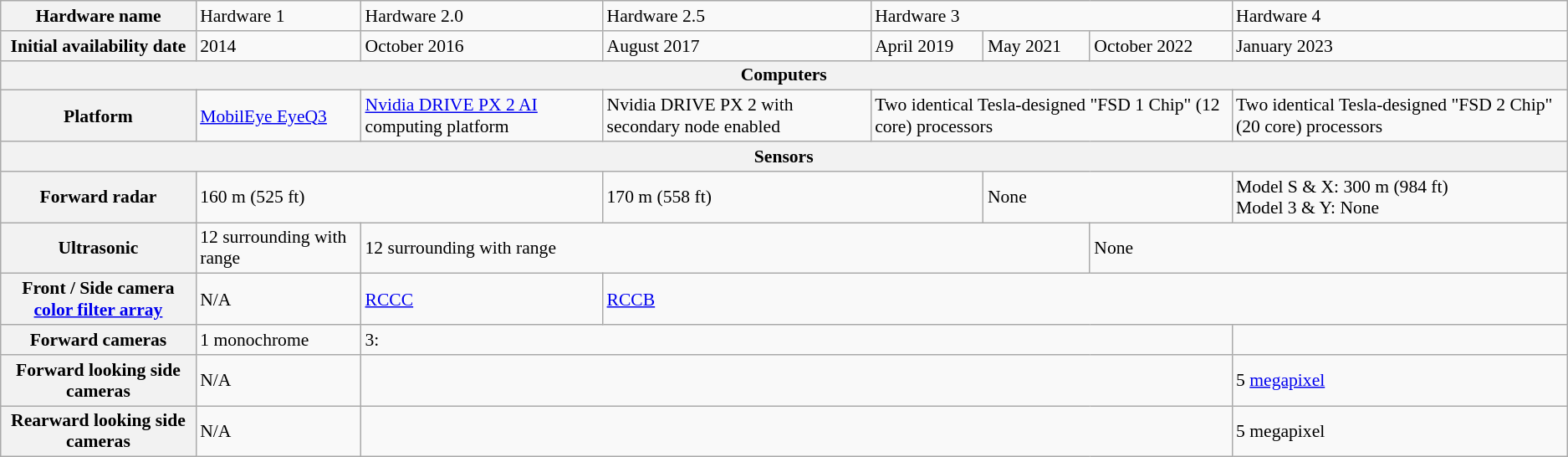<table class="wikitable" style="font-size:90%;">
<tr>
<th>Hardware name</th>
<td>Hardware 1</td>
<td>Hardware 2.0</td>
<td>Hardware 2.5</td>
<td colspan="3">Hardware 3</td>
<td>Hardware 4</td>
</tr>
<tr>
<th>Initial availability date</th>
<td>2014</td>
<td>October 2016</td>
<td>August 2017</td>
<td>April 2019</td>
<td>May 2021</td>
<td>October 2022</td>
<td>January 2023</td>
</tr>
<tr>
<th colspan="8">Computers</th>
</tr>
<tr>
<th>Platform</th>
<td><a href='#'>MobilEye EyeQ3</a></td>
<td><a href='#'>Nvidia DRIVE PX 2 AI</a> computing platform</td>
<td>Nvidia DRIVE PX 2 with secondary node enabled</td>
<td colspan="3">Two identical Tesla-designed "FSD 1 Chip" (12 core) processors</td>
<td>Two identical Tesla-designed "FSD 2 Chip" (20 core) processors</td>
</tr>
<tr>
<th colspan="8">Sensors</th>
</tr>
<tr>
<th>Forward radar</th>
<td colspan="2">160 m (525 ft)</td>
<td colspan="2">170 m (558 ft)</td>
<td colspan="2">None</td>
<td>Model S & X: 300 m (984 ft)<br>Model 3 & Y: None</td>
</tr>
<tr>
<th>Ultrasonic</th>
<td>12 surrounding with  range</td>
<td colspan="4">12 surrounding with  range</td>
<td colspan="2">None</td>
</tr>
<tr>
<th>Front / Side camera<br><a href='#'>color filter array</a></th>
<td>N/A</td>
<td><a href='#'>RCCC</a></td>
<td colspan="5"><a href='#'>RCCB</a></td>
</tr>
<tr>
<th>Forward cameras</th>
<td>1 monochrome</td>
<td colspan="5">3:</td>
<td></td>
</tr>
<tr>
<th>Forward looking side cameras</th>
<td>N/A</td>
<td colspan="5"></td>
<td>5 <a href='#'>megapixel</a></td>
</tr>
<tr>
<th>Rearward looking side cameras</th>
<td>N/A</td>
<td colspan="5"></td>
<td>5 megapixel</td>
</tr>
</table>
